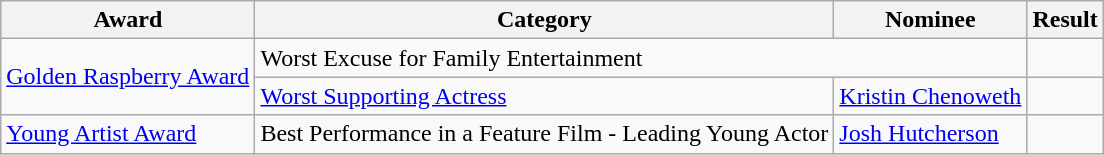<table class="wikitable sortable plainrowheaders">
<tr>
<th>Award</th>
<th>Category</th>
<th>Nominee</th>
<th>Result</th>
</tr>
<tr>
<td rowspan=2><a href='#'>Golden Raspberry Award</a></td>
<td colspan=2>Worst Excuse for Family Entertainment</td>
<td></td>
</tr>
<tr>
<td><a href='#'>Worst Supporting Actress</a></td>
<td><a href='#'>Kristin Chenoweth</a></td>
<td></td>
</tr>
<tr>
<td rowspan=1><a href='#'>Young Artist Award</a></td>
<td>Best Performance in a Feature Film - Leading Young Actor</td>
<td><a href='#'>Josh Hutcherson</a></td>
<td></td>
</tr>
</table>
